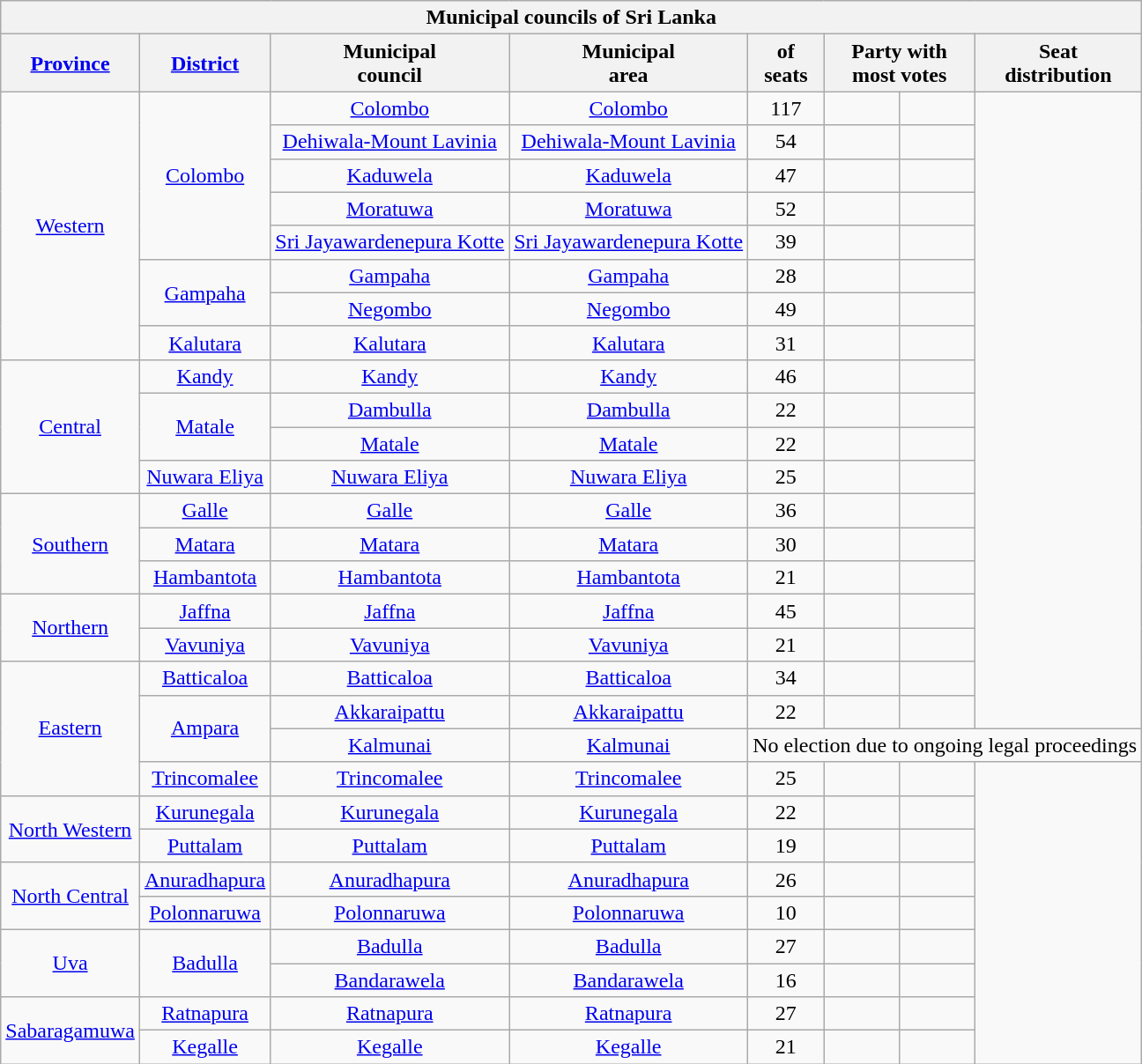<table class="wikitable sortable sticky-header-multi mw-collapsible mw-collapsed" style="font-size:100%; text-align:center">
<tr>
<th colspan=8>Municipal councils of Sri Lanka</th>
</tr>
<tr>
<th><a href='#'>Province</a></th>
<th><a href='#'>District</a></th>
<th>Municipal<br>council</th>
<th>Municipal<br>area</th>
<th> of<br>seats</th>
<th colspan=2>Party with<br>most votes</th>
<th class="unsortable">Seat<br>distribution</th>
</tr>
<tr>
<td rowspan=8><a href='#'>Western</a></td>
<td rowspan=5><a href='#'>Colombo</a></td>
<td><a href='#'>Colombo</a></td>
<td><a href='#'>Colombo</a></td>
<td>117</td>
<td></td>
<td></td>
</tr>
<tr>
<td><a href='#'>Dehiwala-Mount Lavinia</a></td>
<td><a href='#'>Dehiwala-Mount Lavinia</a></td>
<td>54</td>
<td></td>
<td></td>
</tr>
<tr>
<td><a href='#'>Kaduwela</a></td>
<td><a href='#'>Kaduwela</a></td>
<td>47</td>
<td></td>
<td></td>
</tr>
<tr>
<td><a href='#'>Moratuwa</a></td>
<td><a href='#'>Moratuwa</a></td>
<td>52</td>
<td></td>
<td></td>
</tr>
<tr>
<td><a href='#'>Sri Jayawardenepura Kotte</a></td>
<td><a href='#'>Sri Jayawardenepura Kotte</a></td>
<td>39</td>
<td></td>
<td></td>
</tr>
<tr>
<td rowspan=2><a href='#'>Gampaha</a></td>
<td><a href='#'>Gampaha</a></td>
<td><a href='#'>Gampaha</a></td>
<td>28</td>
<td></td>
<td></td>
</tr>
<tr>
<td><a href='#'>Negombo</a></td>
<td><a href='#'>Negombo</a></td>
<td>49</td>
<td></td>
<td></td>
</tr>
<tr>
<td><a href='#'>Kalutara</a></td>
<td><a href='#'>Kalutara</a></td>
<td><a href='#'>Kalutara</a></td>
<td>31</td>
<td></td>
<td></td>
</tr>
<tr>
<td rowspan=4><a href='#'>Central</a></td>
<td><a href='#'>Kandy</a></td>
<td><a href='#'>Kandy</a></td>
<td><a href='#'>Kandy</a></td>
<td>46</td>
<td></td>
<td></td>
</tr>
<tr>
<td rowspan=2><a href='#'>Matale</a></td>
<td><a href='#'>Dambulla</a></td>
<td><a href='#'>Dambulla</a></td>
<td>22</td>
<td></td>
<td></td>
</tr>
<tr>
<td><a href='#'>Matale</a></td>
<td><a href='#'>Matale</a></td>
<td>22</td>
<td></td>
<td></td>
</tr>
<tr>
<td><a href='#'>Nuwara Eliya</a></td>
<td><a href='#'>Nuwara Eliya</a></td>
<td><a href='#'>Nuwara Eliya</a></td>
<td>25</td>
<td></td>
<td></td>
</tr>
<tr>
<td rowspan=3><a href='#'>Southern</a></td>
<td><a href='#'>Galle</a></td>
<td><a href='#'>Galle</a></td>
<td><a href='#'>Galle</a></td>
<td>36</td>
<td></td>
<td></td>
</tr>
<tr>
<td><a href='#'>Matara</a></td>
<td><a href='#'>Matara</a></td>
<td><a href='#'>Matara</a></td>
<td>30</td>
<td></td>
<td></td>
</tr>
<tr>
<td><a href='#'>Hambantota</a></td>
<td><a href='#'>Hambantota</a></td>
<td><a href='#'>Hambantota</a></td>
<td>21</td>
<td></td>
<td></td>
</tr>
<tr>
<td rowspan=2><a href='#'>Northern</a></td>
<td><a href='#'>Jaffna</a></td>
<td><a href='#'>Jaffna</a></td>
<td><a href='#'>Jaffna</a></td>
<td>45</td>
<td></td>
<td></td>
</tr>
<tr>
<td><a href='#'>Vavuniya</a></td>
<td><a href='#'>Vavuniya</a></td>
<td><a href='#'>Vavuniya</a></td>
<td>21</td>
<td></td>
<td></td>
</tr>
<tr>
<td rowspan=4><a href='#'>Eastern</a></td>
<td><a href='#'>Batticaloa</a></td>
<td><a href='#'>Batticaloa</a></td>
<td><a href='#'>Batticaloa</a></td>
<td>34</td>
<td></td>
<td></td>
</tr>
<tr>
<td rowspan=2><a href='#'>Ampara</a></td>
<td><a href='#'>Akkaraipattu</a></td>
<td><a href='#'>Akkaraipattu</a></td>
<td>22</td>
<td></td>
<td></td>
</tr>
<tr>
<td><a href='#'>Kalmunai</a></td>
<td><a href='#'>Kalmunai</a></td>
<td colspan=4>No election due to ongoing legal proceedings</td>
</tr>
<tr>
<td><a href='#'>Trincomalee</a></td>
<td><a href='#'>Trincomalee</a></td>
<td><a href='#'>Trincomalee</a></td>
<td>25</td>
<td></td>
<td></td>
</tr>
<tr>
<td rowspan=2><a href='#'>North Western</a></td>
<td><a href='#'>Kurunegala</a></td>
<td><a href='#'>Kurunegala</a></td>
<td><a href='#'>Kurunegala</a></td>
<td>22</td>
<td></td>
<td></td>
</tr>
<tr>
<td><a href='#'>Puttalam</a></td>
<td><a href='#'>Puttalam</a></td>
<td><a href='#'>Puttalam</a></td>
<td>19</td>
<td></td>
<td></td>
</tr>
<tr>
<td rowspan=2><a href='#'>North Central</a></td>
<td><a href='#'>Anuradhapura</a></td>
<td><a href='#'>Anuradhapura</a></td>
<td><a href='#'>Anuradhapura</a></td>
<td>26</td>
<td></td>
<td></td>
</tr>
<tr>
<td><a href='#'>Polonnaruwa</a></td>
<td><a href='#'>Polonnaruwa</a></td>
<td><a href='#'>Polonnaruwa</a></td>
<td>10</td>
<td></td>
<td></td>
</tr>
<tr>
<td rowspan=2><a href='#'>Uva</a></td>
<td rowspan=2><a href='#'>Badulla</a></td>
<td><a href='#'>Badulla</a></td>
<td><a href='#'>Badulla</a></td>
<td>27</td>
<td></td>
<td></td>
</tr>
<tr>
<td><a href='#'>Bandarawela</a></td>
<td><a href='#'>Bandarawela</a></td>
<td>16</td>
<td></td>
<td></td>
</tr>
<tr>
<td rowspan=2><a href='#'>Sabaragamuwa</a></td>
<td><a href='#'>Ratnapura</a></td>
<td><a href='#'>Ratnapura</a></td>
<td><a href='#'>Ratnapura</a></td>
<td>27</td>
<td></td>
<td></td>
</tr>
<tr>
<td><a href='#'>Kegalle</a></td>
<td><a href='#'>Kegalle</a></td>
<td><a href='#'>Kegalle</a></td>
<td>21</td>
<td></td>
<td></td>
</tr>
</table>
